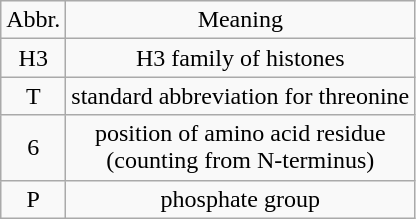<table class="wikitable" style="text-align:center">
<tr>
<td>Abbr.</td>
<td>Meaning</td>
</tr>
<tr>
<td>H3</td>
<td>H3 family of histones</td>
</tr>
<tr>
<td>T</td>
<td>standard abbreviation for threonine</td>
</tr>
<tr>
<td>6</td>
<td>position of amino acid residue<br>(counting from N-terminus)</td>
</tr>
<tr>
<td>P</td>
<td>phosphate  group</td>
</tr>
</table>
